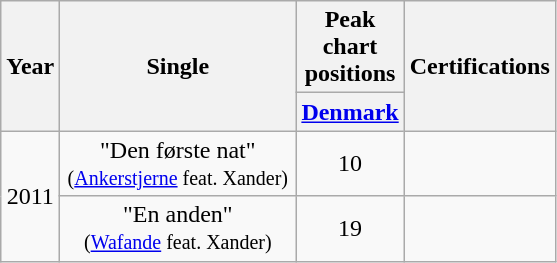<table class="wikitable sortable" style="text-align:center;">
<tr>
<th rowspan="2" width="25">Year</th>
<th rowspan="2" width="150">Single</th>
<th colspan="1">Peak chart positions</th>
<th rowspan="2">Certifications</th>
</tr>
<tr>
<th style="width:3em;font-size:100%"><a href='#'>Denmark</a><br></th>
</tr>
<tr>
<td rowspan="2">2011</td>
<td>"Den første nat" <br><small>(<a href='#'>Ankerstjerne</a> feat. Xander)</small></td>
<td>10</td>
<td></td>
</tr>
<tr>
<td>"En anden" <br><small>(<a href='#'>Wafande</a> feat. Xander)</small></td>
<td>19</td>
<td></td>
</tr>
</table>
